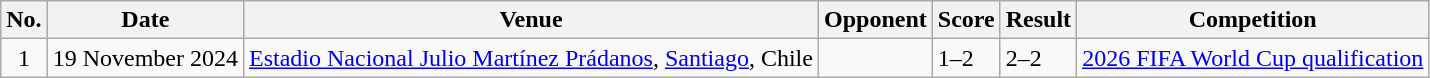<table class="wikitable sortable">
<tr>
<th scope="col">No.</th>
<th scope="col">Date</th>
<th scope="col">Venue</th>
<th scope="col">Opponent</th>
<th scope="col">Score</th>
<th scope="col">Result</th>
<th scope="col">Competition</th>
</tr>
<tr>
<td align=center>1</td>
<td>19 November 2024</td>
<td><a href='#'>Estadio Nacional Julio Martínez Prádanos</a>, <a href='#'>Santiago</a>, Chile</td>
<td></td>
<td>1–2</td>
<td>2–2</td>
<td><a href='#'>2026 FIFA World Cup qualification</a></td>
</tr>
</table>
